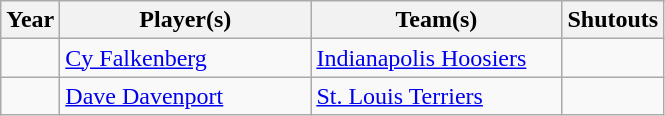<table class="wikitable sortable">
<tr>
<th>Year</th>
<th>Player(s)</th>
<th>Team(s)</th>
<th>Shutouts</th>
</tr>
<tr>
<td></td>
<td width = "160px"><a href='#'>Cy Falkenberg</a></td>
<td width = "160px"><a href='#'>Indianapolis Hoosiers</a></td>
<td></td>
</tr>
<tr>
<td></td>
<td><a href='#'>Dave Davenport</a></td>
<td><a href='#'>St. Louis Terriers</a></td>
<td></td>
</tr>
</table>
